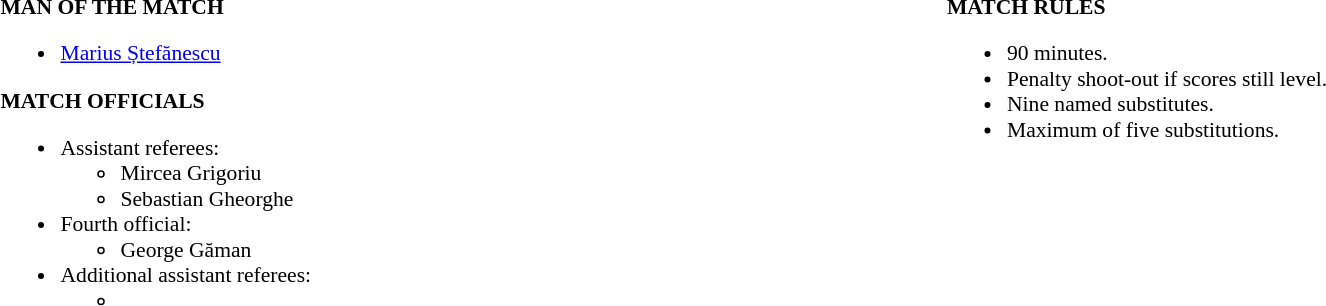<table width=100% style="font-size: 90%">
<tr>
<td width=50% valign=top><br><strong>MAN OF THE MATCH</strong><ul><li><a href='#'>Marius Ștefănescu</a></li></ul><strong>MATCH OFFICIALS</strong><ul><li>Assistant referees:<ul><li>Mircea Grigoriu</li><li>Sebastian Gheorghe</li></ul></li><li>Fourth official:<ul><li>George Găman</li></ul></li><li>Additional assistant referees:<ul><li></li></ul></li></ul></td>
<td width=50% valign=top><br><strong>MATCH RULES</strong><ul><li>90 minutes.</li><li>Penalty shoot-out if scores still level.</li><li>Nine named substitutes.</li><li>Maximum of five substitutions.</li></ul></td>
</tr>
</table>
